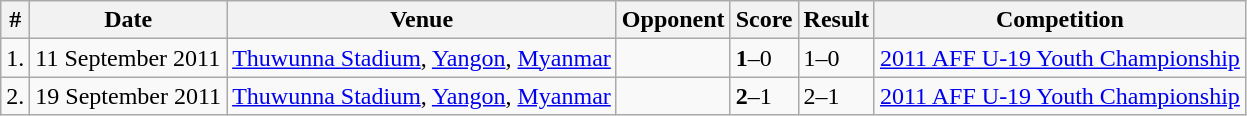<table class="wikitable collapsible collapsed">
<tr>
<th>#</th>
<th>Date</th>
<th>Venue</th>
<th>Opponent</th>
<th>Score</th>
<th>Result</th>
<th>Competition</th>
</tr>
<tr>
<td>1.</td>
<td>11 September 2011</td>
<td><a href='#'>Thuwunna Stadium</a>, <a href='#'>Yangon</a>, <a href='#'>Myanmar</a></td>
<td></td>
<td><strong>1</strong>–0</td>
<td>1–0</td>
<td><a href='#'>2011 AFF U-19 Youth Championship</a></td>
</tr>
<tr>
<td>2.</td>
<td>19 September 2011</td>
<td><a href='#'>Thuwunna Stadium</a>, <a href='#'>Yangon</a>, <a href='#'>Myanmar</a></td>
<td></td>
<td><strong>2</strong>–1</td>
<td>2–1</td>
<td><a href='#'>2011 AFF U-19 Youth Championship</a></td>
</tr>
</table>
